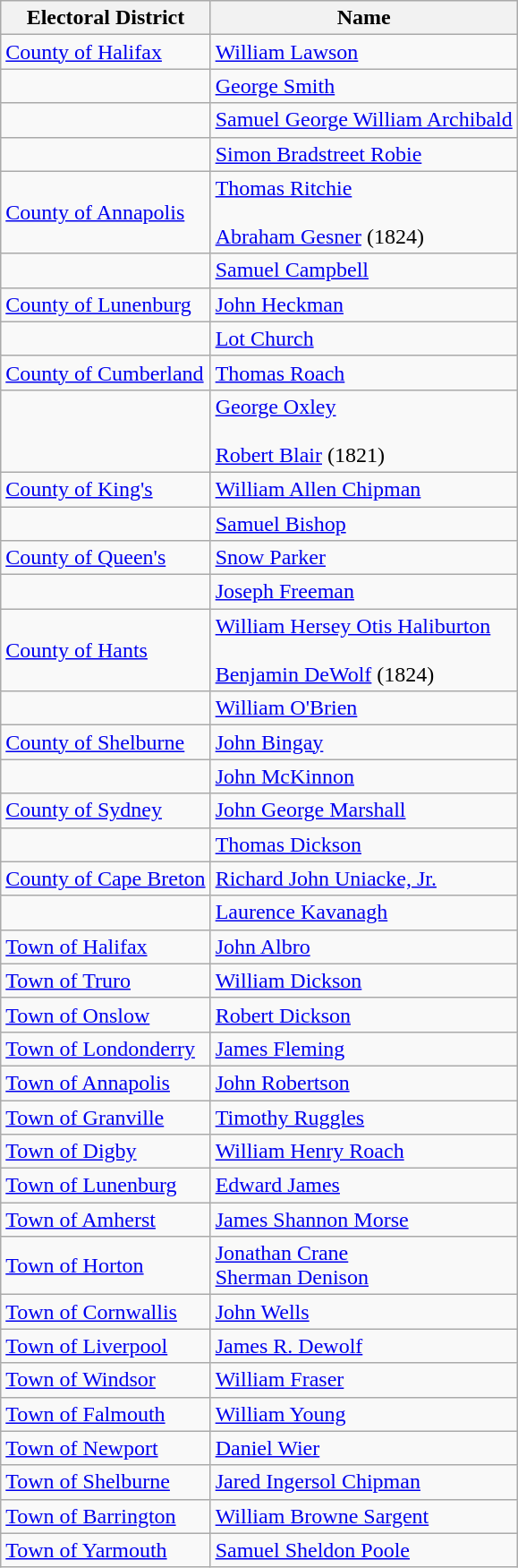<table class="wikitable">
<tr>
<th>Electoral District</th>
<th>Name</th>
</tr>
<tr>
<td><a href='#'>County of Halifax</a></td>
<td><a href='#'>William Lawson</a></td>
</tr>
<tr>
<td></td>
<td><a href='#'>George Smith</a></td>
</tr>
<tr>
<td></td>
<td><a href='#'>Samuel George William Archibald</a></td>
</tr>
<tr>
<td></td>
<td><a href='#'>Simon Bradstreet Robie</a></td>
</tr>
<tr>
<td><a href='#'>County of Annapolis</a></td>
<td><a href='#'>Thomas Ritchie</a><br><br><a href='#'>Abraham Gesner</a> (1824)</td>
</tr>
<tr>
<td></td>
<td><a href='#'>Samuel Campbell</a></td>
</tr>
<tr>
<td><a href='#'>County of Lunenburg</a></td>
<td><a href='#'>John Heckman</a></td>
</tr>
<tr>
<td></td>
<td><a href='#'>Lot Church</a></td>
</tr>
<tr>
<td><a href='#'>County of Cumberland</a></td>
<td><a href='#'>Thomas Roach</a></td>
</tr>
<tr>
<td></td>
<td><a href='#'>George Oxley</a><br><br><a href='#'>Robert Blair</a> (1821)</td>
</tr>
<tr>
<td><a href='#'>County of King's</a></td>
<td><a href='#'>William Allen Chipman</a></td>
</tr>
<tr>
<td></td>
<td><a href='#'>Samuel Bishop</a></td>
</tr>
<tr>
<td><a href='#'>County of Queen's</a></td>
<td><a href='#'>Snow Parker</a></td>
</tr>
<tr>
<td></td>
<td><a href='#'>Joseph Freeman</a></td>
</tr>
<tr>
<td><a href='#'>County of Hants</a></td>
<td><a href='#'>William Hersey Otis Haliburton</a><br><br><a href='#'>Benjamin DeWolf</a> (1824)</td>
</tr>
<tr>
<td></td>
<td><a href='#'>William O'Brien</a></td>
</tr>
<tr>
<td><a href='#'>County of Shelburne</a></td>
<td><a href='#'>John Bingay</a></td>
</tr>
<tr>
<td></td>
<td><a href='#'>John McKinnon</a></td>
</tr>
<tr>
<td><a href='#'>County of Sydney</a></td>
<td><a href='#'>John George Marshall</a></td>
</tr>
<tr>
<td></td>
<td><a href='#'>Thomas Dickson</a></td>
</tr>
<tr>
<td><a href='#'>County of Cape Breton</a></td>
<td><a href='#'>Richard John Uniacke, Jr.</a></td>
</tr>
<tr>
<td></td>
<td><a href='#'>Laurence Kavanagh</a></td>
</tr>
<tr>
<td><a href='#'>Town of Halifax</a></td>
<td><a href='#'>John Albro</a></td>
</tr>
<tr>
<td><a href='#'>Town of Truro</a></td>
<td><a href='#'>William Dickson</a></td>
</tr>
<tr>
<td><a href='#'>Town of Onslow</a></td>
<td><a href='#'>Robert Dickson</a></td>
</tr>
<tr>
<td><a href='#'>Town of Londonderry</a></td>
<td><a href='#'>James Fleming</a></td>
</tr>
<tr>
<td><a href='#'>Town of Annapolis</a></td>
<td><a href='#'>John Robertson</a></td>
</tr>
<tr>
<td><a href='#'>Town of Granville</a></td>
<td><a href='#'>Timothy Ruggles</a></td>
</tr>
<tr>
<td><a href='#'>Town of Digby</a></td>
<td><a href='#'>William Henry Roach</a></td>
</tr>
<tr>
<td><a href='#'>Town of Lunenburg</a></td>
<td><a href='#'>Edward James</a></td>
</tr>
<tr>
<td><a href='#'>Town of Amherst</a></td>
<td><a href='#'>James Shannon Morse</a></td>
</tr>
<tr>
<td><a href='#'>Town of Horton</a></td>
<td><a href='#'>Jonathan Crane</a><br><a href='#'>Sherman Denison</a></td>
</tr>
<tr>
<td><a href='#'>Town of Cornwallis</a></td>
<td><a href='#'>John Wells</a></td>
</tr>
<tr>
<td><a href='#'>Town of Liverpool</a></td>
<td><a href='#'>James R. Dewolf</a></td>
</tr>
<tr>
<td><a href='#'>Town of Windsor</a></td>
<td><a href='#'>William Fraser</a></td>
</tr>
<tr>
<td><a href='#'>Town of Falmouth</a></td>
<td><a href='#'>William Young</a></td>
</tr>
<tr>
<td><a href='#'>Town of Newport</a></td>
<td><a href='#'>Daniel Wier</a></td>
</tr>
<tr>
<td><a href='#'>Town of Shelburne</a></td>
<td><a href='#'>Jared Ingersol Chipman</a></td>
</tr>
<tr>
<td><a href='#'>Town of Barrington</a></td>
<td><a href='#'>William Browne Sargent</a></td>
</tr>
<tr>
<td><a href='#'>Town of Yarmouth</a></td>
<td><a href='#'>Samuel Sheldon Poole</a></td>
</tr>
</table>
